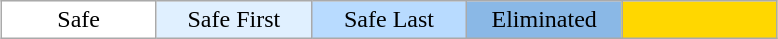<table class="wikitable" style="margin:1em auto; text-align:center;"">
<tr>
<td bgcolor="FFFFFF" width="15%">Safe</td>
<td bgcolor="E0F0FF" width="15%">Safe First</td>
<td bgcolor="B8DBFF" width="15%">Safe Last</td>
<td bgcolor="8AB8E6" width="15%">Eliminated</td>
<td bgcolor="gold" width="15%"></td>
</tr>
</table>
